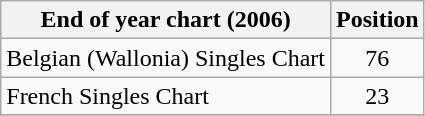<table class="wikitable sortable">
<tr>
<th>End of year chart (2006)</th>
<th>Position</th>
</tr>
<tr>
<td>Belgian (Wallonia) Singles Chart</td>
<td align="center">76</td>
</tr>
<tr>
<td>French Singles Chart</td>
<td align="center">23</td>
</tr>
<tr>
</tr>
</table>
